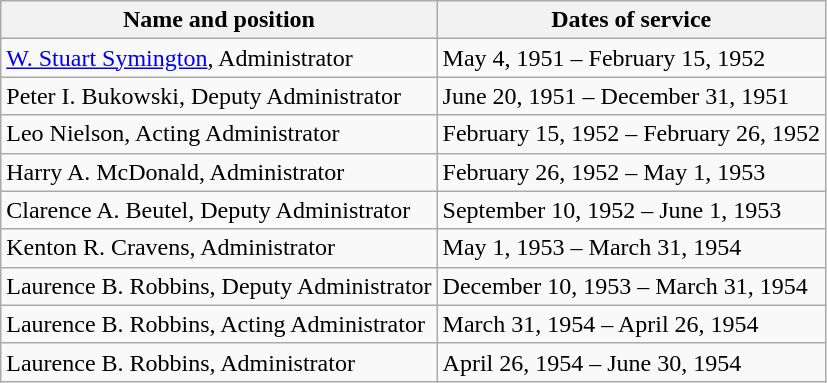<table class="wikitable">
<tr>
<th>Name and position</th>
<th>Dates of service</th>
</tr>
<tr>
<td><a href='#'>W. Stuart Symington</a>, Administrator</td>
<td>May 4, 1951 – February 15, 1952</td>
</tr>
<tr>
<td>Peter I. Bukowski, Deputy Administrator</td>
<td>June 20, 1951 – December 31, 1951</td>
</tr>
<tr>
<td>Leo Nielson, Acting Administrator</td>
<td>February 15, 1952 – February 26, 1952</td>
</tr>
<tr>
<td>Harry A. McDonald, Administrator</td>
<td>February 26, 1952 – May 1, 1953</td>
</tr>
<tr>
<td>Clarence A. Beutel, Deputy Administrator</td>
<td>September 10, 1952 – June 1, 1953</td>
</tr>
<tr>
<td>Kenton R. Cravens, Administrator</td>
<td>May 1, 1953 – March 31, 1954</td>
</tr>
<tr>
<td>Laurence B. Robbins, Deputy Administrator</td>
<td>December 10, 1953 – March 31, 1954</td>
</tr>
<tr>
<td>Laurence B. Robbins, Acting Administrator</td>
<td>March 31, 1954 – April 26, 1954</td>
</tr>
<tr>
<td>Laurence B. Robbins, Administrator</td>
<td>April 26, 1954 – June 30, 1954</td>
</tr>
</table>
